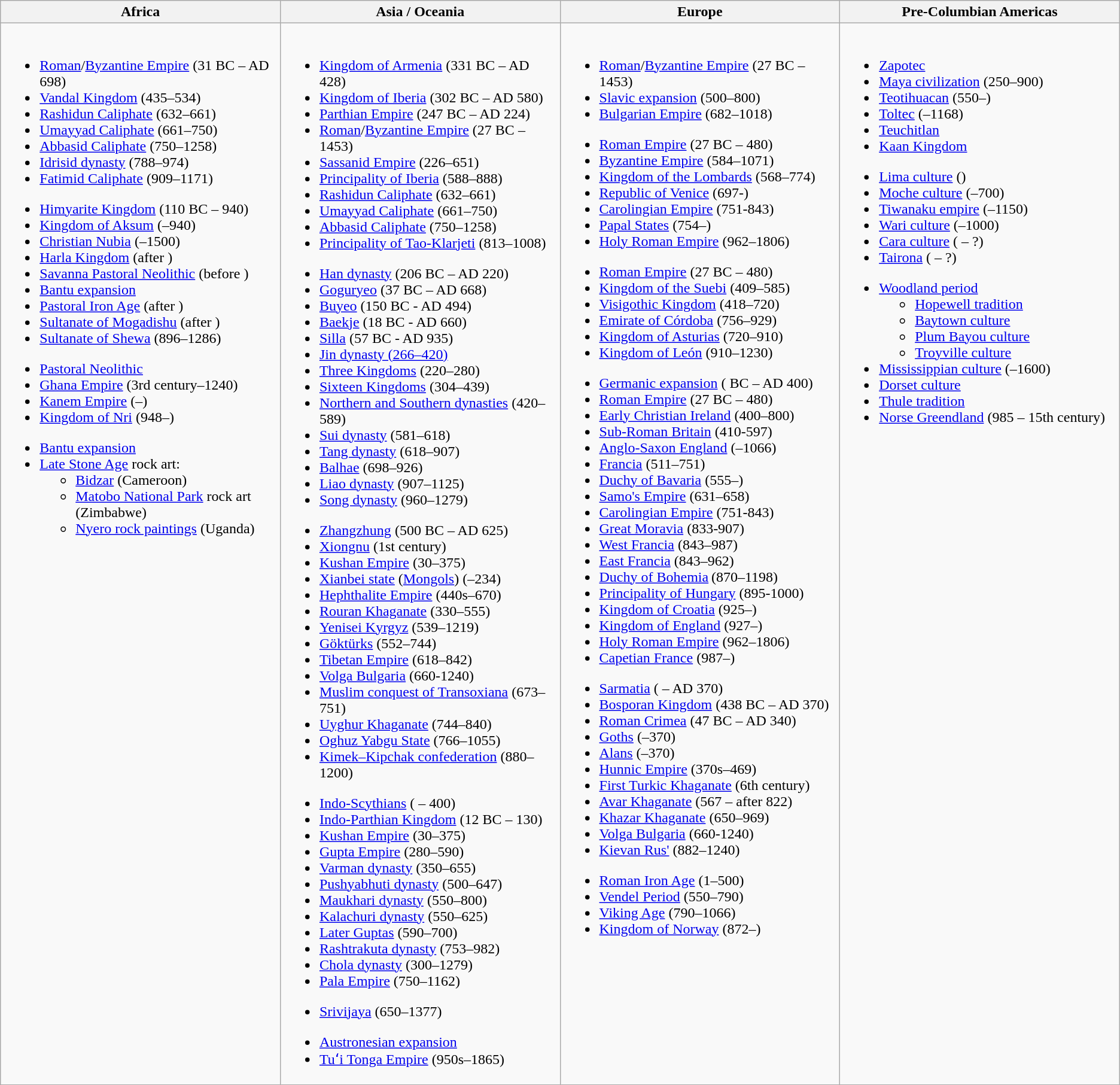<table class="wikitable">
<tr>
<th style="width:18%;text-align:center;">Africa</th>
<th style="width:18%;text-align:center;">Asia / Oceania</th>
<th style="width:18%;text-align:center;">Europe</th>
<th style="width:18%;text-align:center;">Pre-Columbian Americas</th>
</tr>
<tr style="vertical-align:top;">
<td><br><ul><li><a href='#'>Roman</a>/<a href='#'>Byzantine Empire</a> (31 BC – AD 698)</li><li><a href='#'>Vandal Kingdom</a> (435–534)</li><li><a href='#'>Rashidun Caliphate</a> (632–661)</li><li><a href='#'>Umayyad Caliphate</a> (661–750)</li><li><a href='#'>Abbasid Caliphate</a> (750–1258)</li><li><a href='#'>Idrisid dynasty</a> (788–974)</li><li><a href='#'>Fatimid Caliphate</a> (909–1171)</li></ul><ul><li><a href='#'>Himyarite Kingdom</a> (110 BC – 940)</li><li><a href='#'>Kingdom of Aksum</a> (–940)</li><li><a href='#'>Christian Nubia</a> (–1500)</li><li><a href='#'>Harla Kingdom</a> (after )</li><li><a href='#'>Savanna Pastoral Neolithic</a> (before )</li><li><a href='#'>Bantu expansion</a></li><li><a href='#'>Pastoral Iron Age</a> (after )</li><li><a href='#'>Sultanate of Mogadishu</a> (after )</li><li><a href='#'>Sultanate of Shewa</a> (896–1286)</li></ul><ul><li><a href='#'>Pastoral Neolithic</a></li><li><a href='#'>Ghana Empire</a> (3rd century–1240)</li><li><a href='#'>Kanem Empire</a> (–)</li><li><a href='#'>Kingdom of Nri</a> (948–)</li></ul><ul><li><a href='#'>Bantu expansion</a></li><li><a href='#'>Late Stone Age</a> rock art:<ul><li><a href='#'>Bidzar</a> (Cameroon)</li><li><a href='#'>Matobo National Park</a> rock art (Zimbabwe)</li><li><a href='#'>Nyero rock paintings</a> (Uganda)</li></ul></li></ul></td>
<td><br><ul><li><a href='#'>Kingdom of Armenia</a> (331 BC – AD 428)</li><li><a href='#'>Kingdom of Iberia</a> (302 BC – AD 580)</li><li><a href='#'>Parthian Empire</a> (247 BC – AD 224)</li><li><a href='#'>Roman</a>/<a href='#'>Byzantine Empire</a> (27 BC – 1453)</li><li><a href='#'>Sassanid Empire</a> (226–651)</li><li><a href='#'>Principality of Iberia</a> (588–888)</li><li><a href='#'>Rashidun Caliphate</a> (632–661)</li><li><a href='#'>Umayyad Caliphate</a> (661–750)</li><li><a href='#'>Abbasid Caliphate</a> (750–1258)</li><li><a href='#'>Principality of Tao-Klarjeti</a> (813–1008)</li></ul><ul><li><a href='#'>Han dynasty</a> (206 BC – AD 220)</li><li><a href='#'>Goguryeo</a> (37 BC – AD 668)</li><li><a href='#'>Buyeo</a> (150 BC - AD 494)</li><li><a href='#'>Baekje</a> (18 BC - AD 660)</li><li><a href='#'>Silla</a> (57 BC - AD 935)</li><li><a href='#'>Jin dynasty (266–420)</a></li><li><a href='#'>Three Kingdoms</a> (220–280)</li><li><a href='#'>Sixteen Kingdoms</a> (304–439)</li><li><a href='#'>Northern and Southern dynasties</a> (420–589)</li><li><a href='#'>Sui dynasty</a> (581–618)</li><li><a href='#'>Tang dynasty</a> (618–907)</li><li><a href='#'>Balhae</a> (698–926)</li><li><a href='#'>Liao dynasty</a> (907–1125)</li><li><a href='#'>Song dynasty</a> (960–1279)</li></ul><ul><li><a href='#'>Zhangzhung</a> (500 BC – AD 625)</li><li><a href='#'>Xiongnu</a> (1st century)</li><li><a href='#'>Kushan Empire</a> (30–375)</li><li><a href='#'>Xianbei state</a> (<a href='#'>Mongols</a>) (–234)</li><li><a href='#'>Hephthalite Empire</a> (440s–670)</li><li><a href='#'>Rouran Khaganate</a> (330–555)</li><li><a href='#'>Yenisei Kyrgyz</a> (539–1219)</li><li><a href='#'>Göktürks</a> (552–744)</li><li><a href='#'>Tibetan Empire</a> (618–842)</li><li><a href='#'>Volga Bulgaria</a> (660-1240)</li><li><a href='#'>Muslim conquest of Transoxiana</a> (673–751)</li><li><a href='#'>Uyghur Khaganate</a> (744–840)</li><li><a href='#'>Oghuz Yabgu State</a> (766–1055)</li><li><a href='#'>Kimek–Kipchak confederation</a> (880–1200)</li></ul><ul><li><a href='#'>Indo-Scythians</a> ( – 400)</li><li><a href='#'>Indo-Parthian Kingdom</a> (12 BC – 130)</li><li><a href='#'>Kushan Empire</a> (30–375)</li><li><a href='#'>Gupta Empire</a> (280–590)</li><li><a href='#'>Varman dynasty</a> (350–655)</li><li><a href='#'>Pushyabhuti dynasty</a> (500–647)</li><li><a href='#'>Maukhari dynasty</a> (550–800)</li><li><a href='#'>Kalachuri dynasty</a> (550–625)</li><li><a href='#'>Later Guptas</a> (590–700)</li><li><a href='#'>Rashtrakuta dynasty</a> (753–982)</li><li><a href='#'>Chola dynasty</a> (300–1279)</li><li><a href='#'>Pala Empire</a> (750–1162)</li></ul><ul><li><a href='#'>Srivijaya</a> (650–1377)</li></ul><ul><li><a href='#'>Austronesian expansion</a></li><li><a href='#'>Tuʻi Tonga Empire</a> (950s–1865)</li></ul></td>
<td><br><ul><li><a href='#'>Roman</a>/<a href='#'>Byzantine Empire</a> (27 BC – 1453) </li><li><a href='#'>Slavic expansion</a> (500–800)</li><li><a href='#'>Bulgarian Empire</a> (682–1018)</li></ul><ul><li><a href='#'>Roman Empire</a> (27 BC – 480)</li><li><a href='#'>Byzantine Empire</a> (584–1071) </li><li><a href='#'>Kingdom of the Lombards</a> (568–774)</li><li><a href='#'>Republic of Venice</a> (697-)</li><li><a href='#'>Carolingian Empire</a> (751-843)</li><li><a href='#'>Papal States</a> (754–)</li><li><a href='#'>Holy Roman Empire</a> (962–1806)</li></ul><ul><li><a href='#'>Roman Empire</a> (27 BC – 480)</li><li><a href='#'>Kingdom of the Suebi</a> (409–585)</li><li><a href='#'>Visigothic Kingdom</a> (418–720)</li><li><a href='#'>Emirate of Córdoba</a> (756–929)</li><li><a href='#'>Kingdom of Asturias</a> (720–910)</li><li><a href='#'>Kingdom of León</a> (910–1230)</li></ul><ul><li><a href='#'>Germanic expansion</a> ( BC – AD 400)</li><li><a href='#'>Roman Empire</a> (27 BC – 480)</li><li><a href='#'>Early Christian Ireland</a> (400–800)</li><li><a href='#'>Sub-Roman Britain</a> (410-597)</li><li><a href='#'>Anglo-Saxon England</a> (–1066)</li><li><a href='#'>Francia</a> (511–751)</li><li><a href='#'>Duchy of Bavaria</a> (555–)</li><li><a href='#'>Samo's Empire</a> (631–658)</li><li><a href='#'>Carolingian Empire</a> (751-843)</li><li><a href='#'>Great Moravia</a> (833-907)</li><li><a href='#'>West Francia</a> (843–987)</li><li><a href='#'>East Francia</a> (843–962)</li><li><a href='#'>Duchy of Bohemia</a> (870–1198)</li><li><a href='#'>Principality of Hungary</a> (895-1000)</li><li><a href='#'>Kingdom of Croatia</a> (925–)</li><li><a href='#'>Kingdom of England</a> (927–)</li><li><a href='#'>Holy Roman Empire</a> (962–1806)</li><li><a href='#'>Capetian France</a> (987–)</li></ul><ul><li><a href='#'>Sarmatia</a> ( – AD 370)</li><li><a href='#'>Bosporan Kingdom</a> (438 BC – AD 370)</li><li><a href='#'>Roman Crimea</a> (47 BC – AD 340)</li><li><a href='#'>Goths</a> (–370)</li><li><a href='#'>Alans</a> (–370)</li><li><a href='#'>Hunnic Empire</a> (370s–469)</li><li><a href='#'>First Turkic Khaganate</a> (6th century)</li><li><a href='#'>Avar Khaganate</a> (567 – after 822)</li><li><a href='#'>Khazar Khaganate</a> (650–969)</li><li><a href='#'>Volga Bulgaria</a> (660-1240)</li><li><a href='#'>Kievan Rus'</a> (882–1240)</li></ul><ul><li><a href='#'>Roman Iron Age</a> (1–500)</li><li><a href='#'>Vendel Period</a> (550–790)</li><li><a href='#'>Viking Age</a> (790–1066)</li><li><a href='#'>Kingdom of Norway</a> (872–)</li></ul></td>
<td><br><ul><li><a href='#'>Zapotec</a></li><li><a href='#'>Maya civilization</a> (250–900)</li><li><a href='#'>Teotihuacan</a> (550–)</li><li><a href='#'>Toltec</a> (–1168)</li><li><a href='#'>Teuchitlan</a></li><li><a href='#'>Kaan Kingdom</a></li></ul><ul><li><a href='#'>Lima culture</a> ()</li><li><a href='#'>Moche culture</a> (–700)</li><li><a href='#'>Tiwanaku empire</a> (–1150)</li><li><a href='#'>Wari culture</a> (–1000)</li><li><a href='#'>Cara culture</a> ( – ?)</li><li><a href='#'>Tairona</a> ( – ?)</li></ul><ul><li><a href='#'>Woodland period</a><ul><li><a href='#'>Hopewell tradition</a></li><li><a href='#'>Baytown culture</a></li><li><a href='#'>Plum Bayou culture</a></li><li><a href='#'>Troyville culture</a></li></ul></li><li><a href='#'>Mississippian culture</a> (–1600)</li><li><a href='#'>Dorset culture</a></li><li><a href='#'>Thule tradition</a></li><li><a href='#'>Norse Greendland</a> (985 – 15th century)</li></ul></td>
</tr>
</table>
